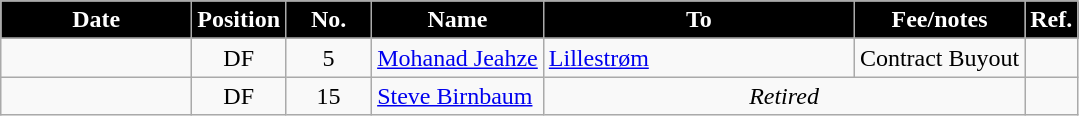<table class="wikitable" style="text-align:center; ">
<tr>
<th style="background:#000000; color:#FFFFFF; width:120px;">Date</th>
<th style="background:#000000; color:#FFFFFF; width:50px;">Position</th>
<th style="background:#000000; color:#FFFFFF; width:50px;">No.</th>
<th style="background:#000000; color:#FFFFFF;">Name</th>
<th style="background:#000000; color:#FFFFFF; width:200px;">To</th>
<th style="background:#000000; color:#FFFFFF;">Fee/notes</th>
<th style="background:#000000; color:#FFFFFF; width:25px;">Ref.</th>
</tr>
<tr>
</tr>
<tr>
<td></td>
<td>DF</td>
<td>5</td>
<td align="left"> <a href='#'>Mohanad Jeahze</a></td>
<td align="left"> <a href='#'>Lillestrøm</a></td>
<td>Contract Buyout</td>
<td></td>
</tr>
<tr>
<td></td>
<td>DF</td>
<td>15</td>
<td align="left"> <a href='#'>Steve Birnbaum</a></td>
<td colspan="2"><em>Retired</em></td>
<td></td>
</tr>
</table>
